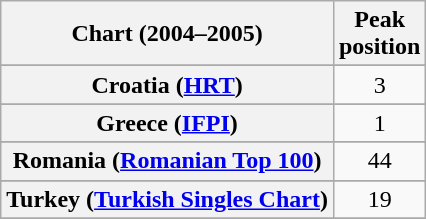<table class="wikitable sortable plainrowheaders">
<tr>
<th>Chart (2004–2005)</th>
<th>Peak<br>position</th>
</tr>
<tr>
</tr>
<tr>
</tr>
<tr>
</tr>
<tr>
</tr>
<tr>
<th scope="row">Croatia (<a href='#'>HRT</a>)</th>
<td style="text-align:center;">3</td>
</tr>
<tr>
</tr>
<tr>
</tr>
<tr>
<th scope="row">Greece (<a href='#'>IFPI</a>)</th>
<td style="text-align:center;">1</td>
</tr>
<tr>
</tr>
<tr>
</tr>
<tr>
</tr>
<tr>
<th scope="row">Romania (<a href='#'>Romanian Top 100</a>)</th>
<td style="text-align:center;">44</td>
</tr>
<tr>
</tr>
<tr>
</tr>
<tr>
<th scope="row">Turkey (<a href='#'>Turkish Singles Chart</a>)</th>
<td style="text-align:center;">19</td>
</tr>
<tr>
</tr>
</table>
